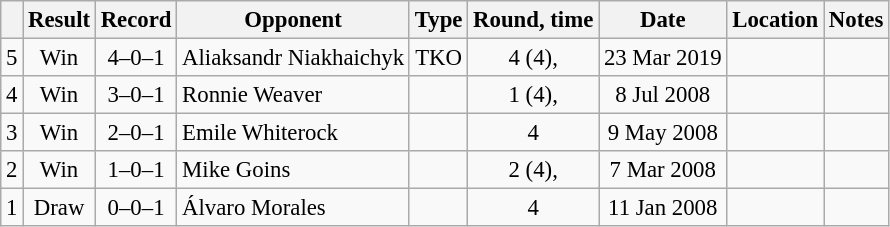<table class="wikitable" style="text-align:center; font-size:95%">
<tr>
<th></th>
<th>Result</th>
<th>Record</th>
<th>Opponent</th>
<th>Type</th>
<th>Round, time</th>
<th>Date</th>
<th>Location</th>
<th>Notes</th>
</tr>
<tr>
<td>5</td>
<td>Win</td>
<td>4–0–1</td>
<td align=left> Aliaksandr Niakhaichyk</td>
<td>TKO</td>
<td>4 (4), </td>
<td>23 Mar 2019</td>
<td align=left></td>
<td></td>
</tr>
<tr>
<td>4</td>
<td>Win</td>
<td>3–0–1</td>
<td align=left> Ronnie Weaver</td>
<td></td>
<td>1 (4), </td>
<td>8 Jul 2008</td>
<td align=left></td>
<td></td>
</tr>
<tr>
<td>3</td>
<td>Win</td>
<td>2–0–1</td>
<td align=left> Emile Whiterock</td>
<td></td>
<td>4</td>
<td>9 May 2008</td>
<td align=left></td>
<td></td>
</tr>
<tr>
<td>2</td>
<td>Win</td>
<td>1–0–1</td>
<td align=left> Mike Goins</td>
<td></td>
<td>2 (4), </td>
<td>7 Mar 2008</td>
<td align=left></td>
<td></td>
</tr>
<tr>
<td>1</td>
<td>Draw</td>
<td>0–0–1</td>
<td align=left> Álvaro Morales</td>
<td></td>
<td>4</td>
<td>11 Jan 2008</td>
<td align=left></td>
<td></td>
</tr>
</table>
